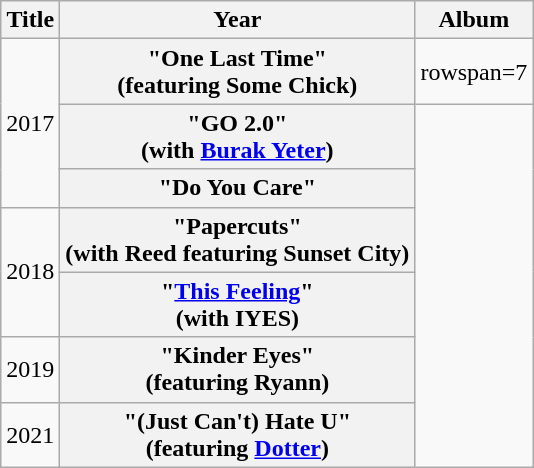<table class="wikitable plainrowheaders">
<tr>
<th>Title</th>
<th>Year</th>
<th>Album</th>
</tr>
<tr>
<td rowspan="3">2017</td>
<th scope="row">"One Last Time"<br><span>(featuring Some Chick)</span></th>
<td>rowspan=7 </td>
</tr>
<tr>
<th scope="row">"GO 2.0"<br><span>(with <a href='#'>Burak Yeter</a>)</span></th>
</tr>
<tr>
<th scope="row">"Do You Care" <br></th>
</tr>
<tr>
<td rowspan="2">2018</td>
<th scope="row">"Papercuts"<br><span>(with Reed featuring Sunset City)</span></th>
</tr>
<tr>
<th scope="row">"<a href='#'>This Feeling</a>"<br><span>(with IYES)</span></th>
</tr>
<tr>
<td>2019</td>
<th scope="row">"Kinder Eyes"<br><span>(featuring Ryann)</span></th>
</tr>
<tr>
<td>2021</td>
<th scope="row">"(Just Can't) Hate U" <br><span>(featuring <a href='#'>Dotter</a>)</span></th>
</tr>
</table>
